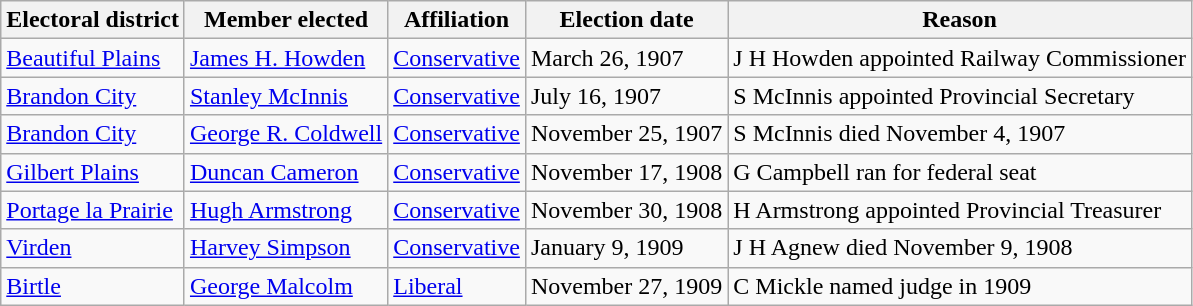<table class="wikitable sortable">
<tr>
<th>Electoral district</th>
<th>Member elected</th>
<th>Affiliation</th>
<th>Election date</th>
<th>Reason</th>
</tr>
<tr>
<td><a href='#'>Beautiful Plains</a></td>
<td><a href='#'>James H. Howden</a></td>
<td><a href='#'>Conservative</a></td>
<td>March 26, 1907</td>
<td>J H Howden appointed Railway Commissioner</td>
</tr>
<tr>
<td><a href='#'>Brandon City</a></td>
<td><a href='#'>Stanley McInnis</a></td>
<td><a href='#'>Conservative</a></td>
<td>July 16, 1907</td>
<td>S McInnis appointed Provincial Secretary</td>
</tr>
<tr>
<td><a href='#'>Brandon City</a></td>
<td><a href='#'>George R. Coldwell</a></td>
<td><a href='#'>Conservative</a></td>
<td>November 25, 1907</td>
<td>S McInnis died November 4, 1907</td>
</tr>
<tr>
<td><a href='#'>Gilbert Plains</a></td>
<td><a href='#'>Duncan Cameron</a></td>
<td><a href='#'>Conservative</a></td>
<td>November 17, 1908</td>
<td>G Campbell ran for federal seat</td>
</tr>
<tr>
<td><a href='#'>Portage la Prairie</a></td>
<td><a href='#'>Hugh Armstrong</a></td>
<td><a href='#'>Conservative</a></td>
<td>November 30, 1908</td>
<td>H Armstrong appointed Provincial Treasurer</td>
</tr>
<tr>
<td><a href='#'>Virden</a></td>
<td><a href='#'>Harvey Simpson</a></td>
<td><a href='#'>Conservative</a></td>
<td>January 9, 1909</td>
<td>J H Agnew died November 9, 1908</td>
</tr>
<tr>
<td><a href='#'>Birtle</a></td>
<td><a href='#'>George Malcolm</a></td>
<td><a href='#'>Liberal</a></td>
<td>November 27, 1909</td>
<td>C Mickle named judge in 1909</td>
</tr>
</table>
